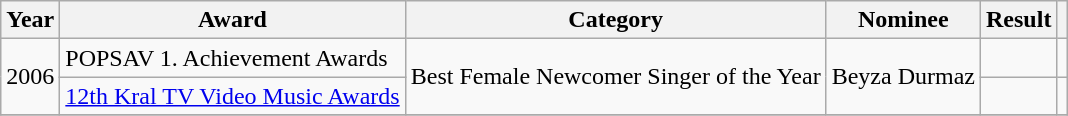<table class="wikitable sortable">
<tr>
<th>Year</th>
<th>Award</th>
<th>Category</th>
<th>Nominee</th>
<th>Result</th>
<th class="unsortable"></th>
</tr>
<tr>
<td rowspan="2" style="text-align:center;">2006</td>
<td>POPSAV 1. Achievement Awards</td>
<td rowspan="2">Best Female Newcomer Singer of the Year</td>
<td rowspan="2">Beyza Durmaz</td>
<td></td>
<td style="text-align:center;"></td>
</tr>
<tr>
<td><a href='#'>12th Kral TV Video Music Awards</a></td>
<td></td>
<td style="text-align:center;"></td>
</tr>
<tr>
</tr>
</table>
